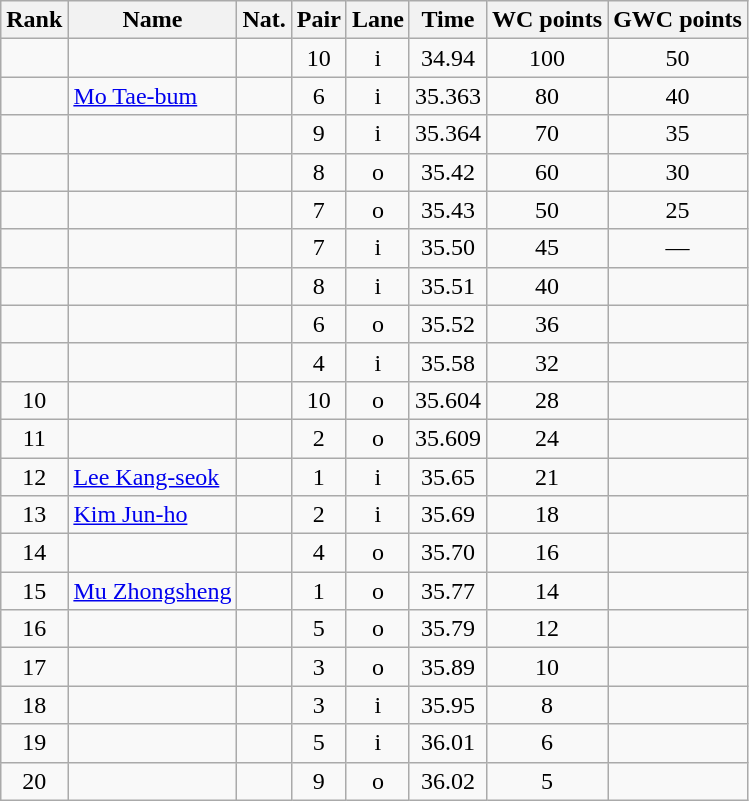<table class="wikitable sortable" style="text-align:center">
<tr>
<th>Rank</th>
<th>Name</th>
<th>Nat.</th>
<th>Pair</th>
<th>Lane</th>
<th>Time</th>
<th>WC points</th>
<th>GWC points</th>
</tr>
<tr>
<td></td>
<td align=left></td>
<td></td>
<td>10</td>
<td>i</td>
<td>34.94</td>
<td>100</td>
<td>50</td>
</tr>
<tr>
<td></td>
<td align=left><a href='#'>Mo Tae-bum</a></td>
<td></td>
<td>6</td>
<td>i</td>
<td>35.363</td>
<td>80</td>
<td>40</td>
</tr>
<tr>
<td></td>
<td align=left></td>
<td></td>
<td>9</td>
<td>i</td>
<td>35.364</td>
<td>70</td>
<td>35</td>
</tr>
<tr>
<td></td>
<td align=left></td>
<td></td>
<td>8</td>
<td>o</td>
<td>35.42</td>
<td>60</td>
<td>30</td>
</tr>
<tr>
<td></td>
<td align=left></td>
<td></td>
<td>7</td>
<td>o</td>
<td>35.43</td>
<td>50</td>
<td>25</td>
</tr>
<tr>
<td></td>
<td align=left></td>
<td></td>
<td>7</td>
<td>i</td>
<td>35.50</td>
<td>45</td>
<td>—</td>
</tr>
<tr>
<td></td>
<td align=left></td>
<td></td>
<td>8</td>
<td>i</td>
<td>35.51</td>
<td>40</td>
<td></td>
</tr>
<tr>
<td></td>
<td align=left></td>
<td></td>
<td>6</td>
<td>o</td>
<td>35.52</td>
<td>36</td>
<td></td>
</tr>
<tr>
<td></td>
<td align=left></td>
<td></td>
<td>4</td>
<td>i</td>
<td>35.58</td>
<td>32</td>
<td></td>
</tr>
<tr>
<td>10</td>
<td align=left></td>
<td></td>
<td>10</td>
<td>o</td>
<td>35.604</td>
<td>28</td>
<td></td>
</tr>
<tr>
<td>11</td>
<td align=left></td>
<td></td>
<td>2</td>
<td>o</td>
<td>35.609</td>
<td>24</td>
<td></td>
</tr>
<tr>
<td>12</td>
<td align=left><a href='#'>Lee Kang-seok</a></td>
<td></td>
<td>1</td>
<td>i</td>
<td>35.65</td>
<td>21</td>
<td></td>
</tr>
<tr>
<td>13</td>
<td align=left><a href='#'>Kim Jun-ho</a></td>
<td></td>
<td>2</td>
<td>i</td>
<td>35.69</td>
<td>18</td>
<td></td>
</tr>
<tr>
<td>14</td>
<td align=left></td>
<td></td>
<td>4</td>
<td>o</td>
<td>35.70</td>
<td>16</td>
<td></td>
</tr>
<tr>
<td>15</td>
<td align=left><a href='#'>Mu Zhongsheng</a></td>
<td></td>
<td>1</td>
<td>o</td>
<td>35.77</td>
<td>14</td>
<td></td>
</tr>
<tr>
<td>16</td>
<td align=left></td>
<td></td>
<td>5</td>
<td>o</td>
<td>35.79</td>
<td>12</td>
<td></td>
</tr>
<tr>
<td>17</td>
<td align=left></td>
<td></td>
<td>3</td>
<td>o</td>
<td>35.89</td>
<td>10</td>
<td></td>
</tr>
<tr>
<td>18</td>
<td align=left></td>
<td></td>
<td>3</td>
<td>i</td>
<td>35.95</td>
<td>8</td>
<td></td>
</tr>
<tr>
<td>19</td>
<td align=left></td>
<td></td>
<td>5</td>
<td>i</td>
<td>36.01</td>
<td>6</td>
<td></td>
</tr>
<tr>
<td>20</td>
<td align=left></td>
<td></td>
<td>9</td>
<td>o</td>
<td>36.02</td>
<td>5</td>
<td></td>
</tr>
</table>
